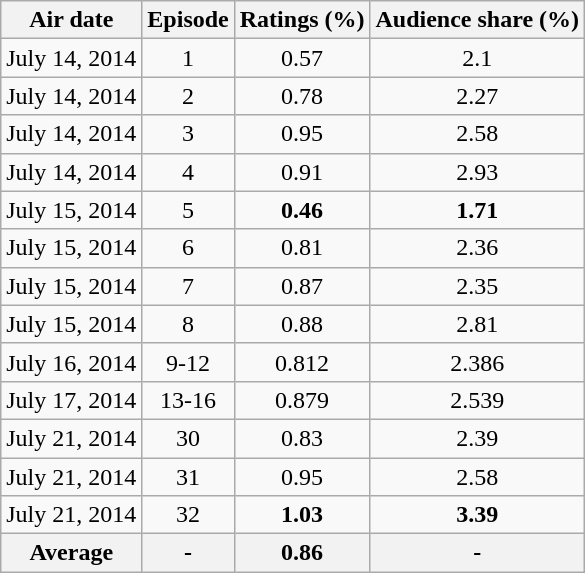<table class="wikitable sortable mw-collapsible jquery-tablesorter" style="text-align:center">
<tr>
<th>Air date</th>
<th>Episode</th>
<th>Ratings (%)</th>
<th>Audience share (%)</th>
</tr>
<tr>
<td>July 14, 2014</td>
<td>1</td>
<td>0.57</td>
<td>2.1</td>
</tr>
<tr>
<td>July 14, 2014</td>
<td>2</td>
<td>0.78</td>
<td>2.27</td>
</tr>
<tr>
<td>July 14, 2014</td>
<td>3</td>
<td>0.95</td>
<td>2.58</td>
</tr>
<tr>
<td>July 14, 2014</td>
<td>4</td>
<td>0.91</td>
<td>2.93</td>
</tr>
<tr>
<td>July 15, 2014</td>
<td>5</td>
<td><strong><span>0.46</span></strong></td>
<td><strong><span>1.71</span></strong></td>
</tr>
<tr>
<td>July 15, 2014</td>
<td>6</td>
<td>0.81</td>
<td>2.36</td>
</tr>
<tr>
<td>July 15, 2014</td>
<td>7</td>
<td>0.87</td>
<td>2.35</td>
</tr>
<tr>
<td>July 15, 2014</td>
<td>8</td>
<td>0.88</td>
<td>2.81</td>
</tr>
<tr>
<td>July 16, 2014</td>
<td>9-12</td>
<td>0.812</td>
<td>2.386</td>
</tr>
<tr>
<td>July 17, 2014</td>
<td>13-16</td>
<td>0.879</td>
<td>2.539</td>
</tr>
<tr>
<td>July 21, 2014</td>
<td>30</td>
<td>0.83</td>
<td>2.39</td>
</tr>
<tr>
<td>July 21, 2014</td>
<td>31</td>
<td>0.95</td>
<td>2.58</td>
</tr>
<tr>
<td>July 21, 2014</td>
<td>32</td>
<td><strong><span>1.03</span></strong></td>
<td><strong><span>3.39</span></strong></td>
</tr>
<tr>
<th colspan="1" rowspan="1">Average</th>
<th colspan="1" rowspan="1">-</th>
<th colspan="1" rowspan="1">0.86</th>
<th colspan="1" rowspan="1">-</th>
</tr>
</table>
